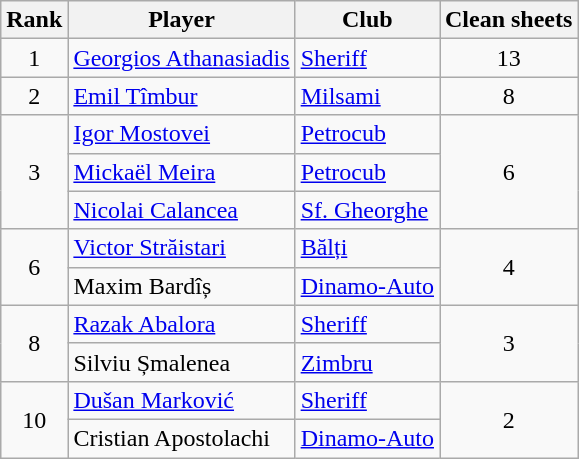<table class="wikitable" style="text-align:center">
<tr>
<th>Rank</th>
<th>Player</th>
<th>Club</th>
<th>Clean sheets</th>
</tr>
<tr>
<td rowspan="1">1</td>
<td align="left"> <a href='#'>Georgios Athanasiadis</a></td>
<td align="left"><a href='#'>Sheriff</a></td>
<td>13</td>
</tr>
<tr>
<td rowspan="1">2</td>
<td align="left"> <a href='#'>Emil Tîmbur</a></td>
<td align="left"><a href='#'>Milsami</a></td>
<td rowspan="1">8</td>
</tr>
<tr>
<td rowspan="3">3</td>
<td align="left"> <a href='#'>Igor Mostovei</a></td>
<td align="left"><a href='#'>Petrocub</a></td>
<td rowspan="3">6</td>
</tr>
<tr>
<td align="left"> <a href='#'>Mickaël Meira</a></td>
<td align="left"><a href='#'>Petrocub</a></td>
</tr>
<tr>
<td align="left"> <a href='#'>Nicolai Calancea</a></td>
<td align="left"><a href='#'>Sf. Gheorghe</a></td>
</tr>
<tr>
<td rowspan="2">6</td>
<td align="left"> <a href='#'>Victor Străistari</a></td>
<td align="left"><a href='#'>Bălți</a></td>
<td rowspan="2">4</td>
</tr>
<tr>
<td align="left"> Maxim Bardîș</td>
<td align="left"><a href='#'>Dinamo-Auto</a></td>
</tr>
<tr>
<td rowspan="2">8</td>
<td align="left"> <a href='#'>Razak Abalora</a></td>
<td align="left"><a href='#'>Sheriff</a></td>
<td rowspan="2">3</td>
</tr>
<tr>
<td align="left"> Silviu Șmalenea</td>
<td align="left"><a href='#'>Zimbru</a></td>
</tr>
<tr>
<td rowspan="2">10</td>
<td align="left"> <a href='#'>Dušan Marković</a></td>
<td align="left"><a href='#'>Sheriff</a></td>
<td rowspan="2">2</td>
</tr>
<tr>
<td align="left"> Cristian Apostolachi</td>
<td align="left"><a href='#'>Dinamo-Auto</a></td>
</tr>
</table>
